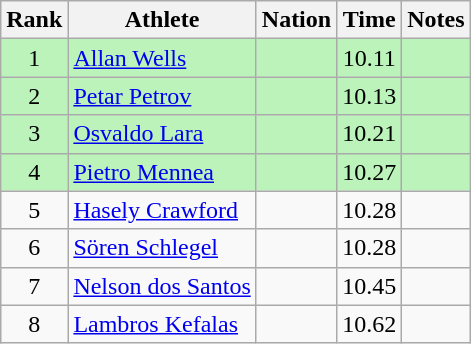<table class="wikitable sortable" style="text-align:center">
<tr>
<th>Rank</th>
<th>Athlete</th>
<th>Nation</th>
<th>Time</th>
<th>Notes</th>
</tr>
<tr style="background:#bbf3bb;">
<td>1</td>
<td align=left><a href='#'>Allan Wells</a></td>
<td align=left></td>
<td>10.11</td>
<td></td>
</tr>
<tr style="background:#bbf3bb;">
<td>2</td>
<td align=left><a href='#'>Petar Petrov</a></td>
<td align=left></td>
<td>10.13</td>
<td></td>
</tr>
<tr style="background:#bbf3bb;">
<td>3</td>
<td align=left><a href='#'>Osvaldo Lara</a></td>
<td align=left></td>
<td>10.21</td>
<td></td>
</tr>
<tr style="background:#bbf3bb;">
<td>4</td>
<td align=left><a href='#'>Pietro Mennea</a></td>
<td align=left></td>
<td>10.27</td>
<td></td>
</tr>
<tr>
<td>5</td>
<td align=left><a href='#'>Hasely Crawford</a></td>
<td align=left></td>
<td>10.28</td>
<td></td>
</tr>
<tr>
<td>6</td>
<td align=left><a href='#'>Sören Schlegel</a></td>
<td align=left></td>
<td>10.28</td>
<td></td>
</tr>
<tr>
<td>7</td>
<td align=left><a href='#'>Nelson dos Santos</a></td>
<td align=left></td>
<td>10.45</td>
<td></td>
</tr>
<tr>
<td>8</td>
<td align=left><a href='#'>Lambros Kefalas</a></td>
<td align=left></td>
<td>10.62</td>
<td></td>
</tr>
</table>
